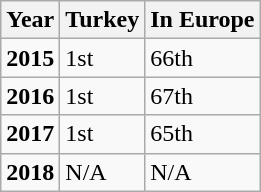<table class="wikitable">
<tr>
<th>Year</th>
<th>Turkey</th>
<th>In Europe</th>
</tr>
<tr>
<td><strong>2015</strong></td>
<td>1st</td>
<td>66th</td>
</tr>
<tr>
<td><strong>2016</strong></td>
<td>1st</td>
<td>67th</td>
</tr>
<tr>
<td><strong>2017</strong></td>
<td>1st</td>
<td>65th</td>
</tr>
<tr>
<td><strong>2018</strong></td>
<td>N/A</td>
<td>N/A</td>
</tr>
</table>
